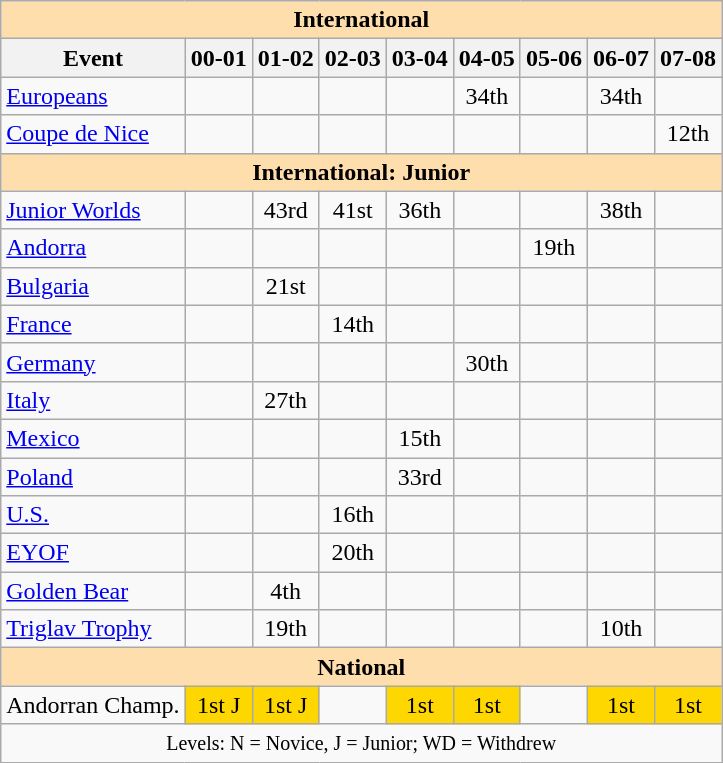<table class="wikitable" style="text-align:center">
<tr>
<th style="background-color: #ffdead; " colspan=9 align=center>International</th>
</tr>
<tr>
<th>Event</th>
<th>00-01</th>
<th>01-02</th>
<th>02-03</th>
<th>03-04</th>
<th>04-05</th>
<th>05-06</th>
<th>06-07</th>
<th>07-08</th>
</tr>
<tr>
<td align=left><a href='#'>Europeans</a></td>
<td></td>
<td></td>
<td></td>
<td></td>
<td>34th</td>
<td></td>
<td>34th</td>
<td></td>
</tr>
<tr>
<td align=left><a href='#'>Coupe de Nice</a></td>
<td></td>
<td></td>
<td></td>
<td></td>
<td></td>
<td></td>
<td></td>
<td>12th</td>
</tr>
<tr>
<th style="background-color: #ffdead; " colspan=9 align=center>International: Junior</th>
</tr>
<tr>
<td align=left><a href='#'>Junior Worlds</a></td>
<td></td>
<td>43rd</td>
<td>41st</td>
<td>36th</td>
<td></td>
<td></td>
<td>38th</td>
<td></td>
</tr>
<tr>
<td align=left> <a href='#'>Andorra</a></td>
<td></td>
<td></td>
<td></td>
<td></td>
<td></td>
<td>19th</td>
<td></td>
<td></td>
</tr>
<tr>
<td align=left> <a href='#'>Bulgaria</a></td>
<td></td>
<td>21st</td>
<td></td>
<td></td>
<td></td>
<td></td>
<td></td>
<td></td>
</tr>
<tr>
<td align=left> <a href='#'>France</a></td>
<td></td>
<td></td>
<td>14th</td>
<td></td>
<td></td>
<td></td>
<td></td>
<td></td>
</tr>
<tr>
<td align=left> <a href='#'>Germany</a></td>
<td></td>
<td></td>
<td></td>
<td></td>
<td>30th</td>
<td></td>
<td></td>
<td></td>
</tr>
<tr>
<td align=left> <a href='#'>Italy</a></td>
<td></td>
<td>27th</td>
<td></td>
<td></td>
<td></td>
<td></td>
<td></td>
<td></td>
</tr>
<tr>
<td align=left> <a href='#'>Mexico</a></td>
<td></td>
<td></td>
<td></td>
<td>15th</td>
<td></td>
<td></td>
<td></td>
<td></td>
</tr>
<tr>
<td align=left> <a href='#'>Poland</a></td>
<td></td>
<td></td>
<td></td>
<td>33rd</td>
<td></td>
<td></td>
<td></td>
<td></td>
</tr>
<tr>
<td align=left> <a href='#'>U.S.</a></td>
<td></td>
<td></td>
<td>16th</td>
<td></td>
<td></td>
<td></td>
<td></td>
<td></td>
</tr>
<tr>
<td align=left><a href='#'>EYOF</a></td>
<td></td>
<td></td>
<td>20th</td>
<td></td>
<td></td>
<td></td>
<td></td>
<td></td>
</tr>
<tr>
<td align=left><a href='#'>Golden Bear</a></td>
<td></td>
<td>4th</td>
<td></td>
<td></td>
<td></td>
<td></td>
<td></td>
<td></td>
</tr>
<tr>
<td align=left><a href='#'>Triglav Trophy</a></td>
<td></td>
<td>19th</td>
<td></td>
<td></td>
<td></td>
<td></td>
<td>10th</td>
<td></td>
</tr>
<tr>
<th style="background-color: #ffdead; " colspan=9 align=center>National</th>
</tr>
<tr>
<td align=left>Andorran Champ.</td>
<td bgcolor=gold>1st J</td>
<td bgcolor=gold>1st J</td>
<td></td>
<td bgcolor=gold>1st</td>
<td bgcolor=gold>1st</td>
<td></td>
<td bgcolor=gold>1st</td>
<td bgcolor=gold>1st</td>
</tr>
<tr>
<td colspan=12 align=center><small> Levels: N = Novice, J = Junior; WD = Withdrew </small></td>
</tr>
</table>
